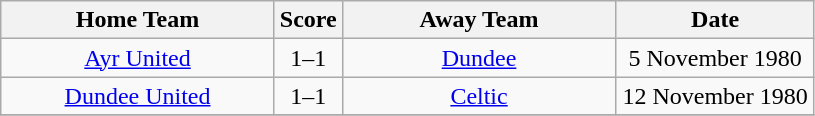<table class="wikitable" style="text-align:center;">
<tr>
<th width=175>Home Team</th>
<th width=20>Score</th>
<th width=175>Away Team</th>
<th width= 125>Date</th>
</tr>
<tr>
<td><a href='#'>Ayr United</a></td>
<td>1–1</td>
<td><a href='#'>Dundee</a></td>
<td>5 November 1980</td>
</tr>
<tr>
<td><a href='#'>Dundee United</a></td>
<td>1–1</td>
<td><a href='#'>Celtic</a></td>
<td>12 November 1980</td>
</tr>
<tr>
</tr>
</table>
